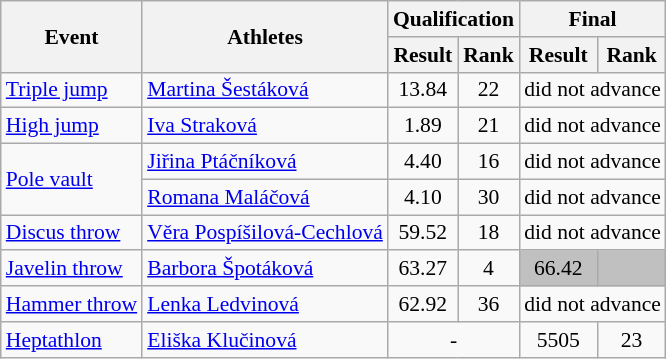<table class="wikitable" border="1" style="font-size:90%">
<tr>
<th rowspan="2">Event</th>
<th rowspan="2">Athletes</th>
<th colspan="2">Qualification</th>
<th colspan="2">Final</th>
</tr>
<tr>
<th>Result</th>
<th>Rank</th>
<th>Result</th>
<th>Rank</th>
</tr>
<tr>
<td><a href='#'>Triple jump</a></td>
<td><a href='#'>Martina Šestáková</a></td>
<td align=center>13.84</td>
<td align=center>22</td>
<td align=center colspan="2">did not advance</td>
</tr>
<tr>
<td><a href='#'>High jump</a></td>
<td><a href='#'>Iva Straková</a></td>
<td align=center>1.89</td>
<td align=center>21</td>
<td align=center colspan="2">did not advance</td>
</tr>
<tr>
<td rowspan=2><a href='#'>Pole vault</a></td>
<td><a href='#'>Jiřina Ptáčníková</a></td>
<td align=center>4.40</td>
<td align=center>16</td>
<td align=center colspan="2">did not advance</td>
</tr>
<tr>
<td><a href='#'>Romana Maláčová</a></td>
<td align=center>4.10</td>
<td align=center>30</td>
<td align=center colspan="2">did not advance</td>
</tr>
<tr>
<td><a href='#'>Discus throw</a></td>
<td><a href='#'>Věra Pospíšilová-Cechlová</a></td>
<td align=center>59.52</td>
<td align=center>18</td>
<td align=center colspan="2">did not advance</td>
</tr>
<tr>
<td><a href='#'>Javelin throw</a></td>
<td><a href='#'>Barbora Špotáková</a></td>
<td align=center>63.27</td>
<td align=center>4</td>
<td align=center bgcolor=silver>66.42</td>
<td align=center bgcolor=silver></td>
</tr>
<tr>
<td><a href='#'>Hammer throw</a></td>
<td><a href='#'>Lenka Ledvinová</a></td>
<td align=center>62.92</td>
<td align=center>36</td>
<td align=center colspan="2">did not advance</td>
</tr>
<tr>
<td><a href='#'>Heptathlon</a></td>
<td><a href='#'>Eliška Klučinová</a></td>
<td align=center colspan="2">-</td>
<td align=center>5505</td>
<td align=center>23</td>
</tr>
</table>
